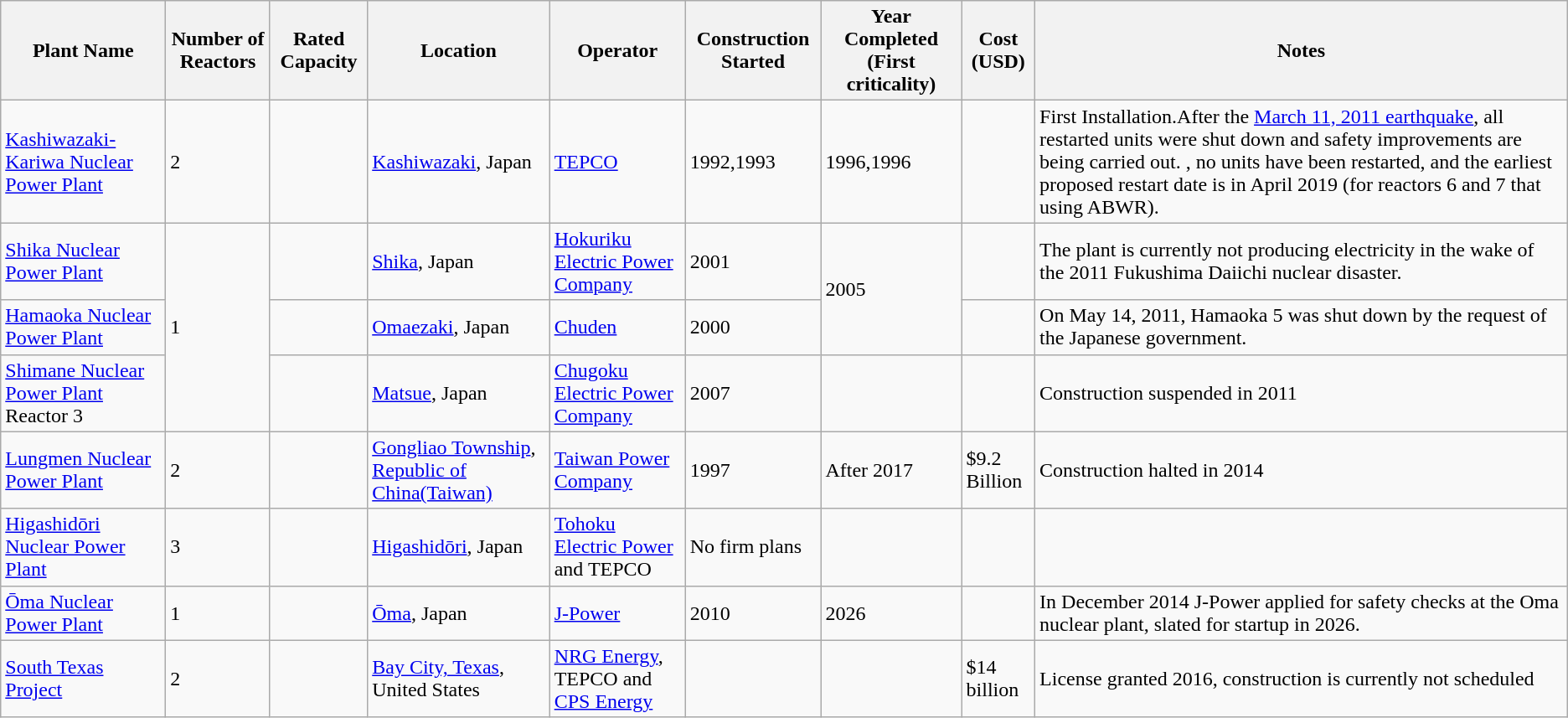<table class="wikitable sortable">
<tr>
<th>Plant Name</th>
<th>Number of Reactors</th>
<th>Rated Capacity</th>
<th>Location</th>
<th>Operator</th>
<th>Construction Started</th>
<th>Year Completed (First criticality)</th>
<th>Cost (USD)</th>
<th>Notes</th>
</tr>
<tr>
<td><a href='#'>Kashiwazaki-Kariwa Nuclear Power Plant</a></td>
<td>2</td>
<td></td>
<td><a href='#'>Kashiwazaki</a>, Japan</td>
<td><a href='#'>TEPCO</a></td>
<td>1992,1993</td>
<td>1996,1996</td>
<td></td>
<td>First Installation.After the <a href='#'>March 11, 2011 earthquake</a>, all restarted units were shut down and safety improvements are being carried out. , no units have been restarted, and the earliest proposed restart date is in April 2019 (for reactors 6 and 7 that using ABWR).</td>
</tr>
<tr>
<td><a href='#'>Shika Nuclear Power Plant</a></td>
<td rowspan="3">1</td>
<td></td>
<td><a href='#'>Shika</a>, Japan</td>
<td><a href='#'>Hokuriku Electric Power Company</a></td>
<td>2001</td>
<td rowspan="2">2005</td>
<td></td>
<td>The plant is currently not producing electricity in the wake of the 2011 Fukushima Daiichi nuclear disaster.</td>
</tr>
<tr>
<td><a href='#'>Hamaoka Nuclear Power Plant</a></td>
<td></td>
<td><a href='#'>Omaezaki</a>, Japan</td>
<td><a href='#'>Chuden</a></td>
<td>2000</td>
<td></td>
<td>On May 14, 2011, Hamaoka 5 was shut down by the request of the Japanese government.</td>
</tr>
<tr>
<td><a href='#'>Shimane Nuclear Power Plant</a> Reactor 3</td>
<td></td>
<td><a href='#'>Matsue</a>, Japan</td>
<td><a href='#'>Chugoku Electric Power Company</a></td>
<td>2007</td>
<td></td>
<td></td>
<td>Construction suspended in 2011</td>
</tr>
<tr>
<td><a href='#'>Lungmen Nuclear Power Plant</a></td>
<td>2</td>
<td></td>
<td><a href='#'>Gongliao Township</a>, <a href='#'>Republic of China(Taiwan)</a></td>
<td><a href='#'>Taiwan Power Company</a></td>
<td>1997</td>
<td>After 2017</td>
<td>$9.2 Billion</td>
<td>Construction halted in 2014</td>
</tr>
<tr>
<td><a href='#'>Higashidōri Nuclear Power Plant</a></td>
<td>3</td>
<td></td>
<td><a href='#'>Higashidōri</a>, Japan</td>
<td><a href='#'>Tohoku Electric Power</a> and TEPCO</td>
<td>No firm plans</td>
<td></td>
<td></td>
<td></td>
</tr>
<tr>
<td><a href='#'>Ōma Nuclear Power Plant</a></td>
<td>1</td>
<td></td>
<td><a href='#'>Ōma</a>, Japan</td>
<td><a href='#'>J-Power</a></td>
<td>2010</td>
<td>2026</td>
<td></td>
<td>In December 2014 J-Power applied for safety checks at the Oma nuclear plant, slated for startup in 2026.</td>
</tr>
<tr>
<td><a href='#'>South Texas Project</a></td>
<td>2</td>
<td></td>
<td><a href='#'>Bay City, Texas</a>, United States</td>
<td><a href='#'>NRG Energy</a>, TEPCO and <a href='#'>CPS Energy</a></td>
<td></td>
<td></td>
<td>$14 billion</td>
<td>License granted 2016, construction is currently not scheduled</td>
</tr>
</table>
